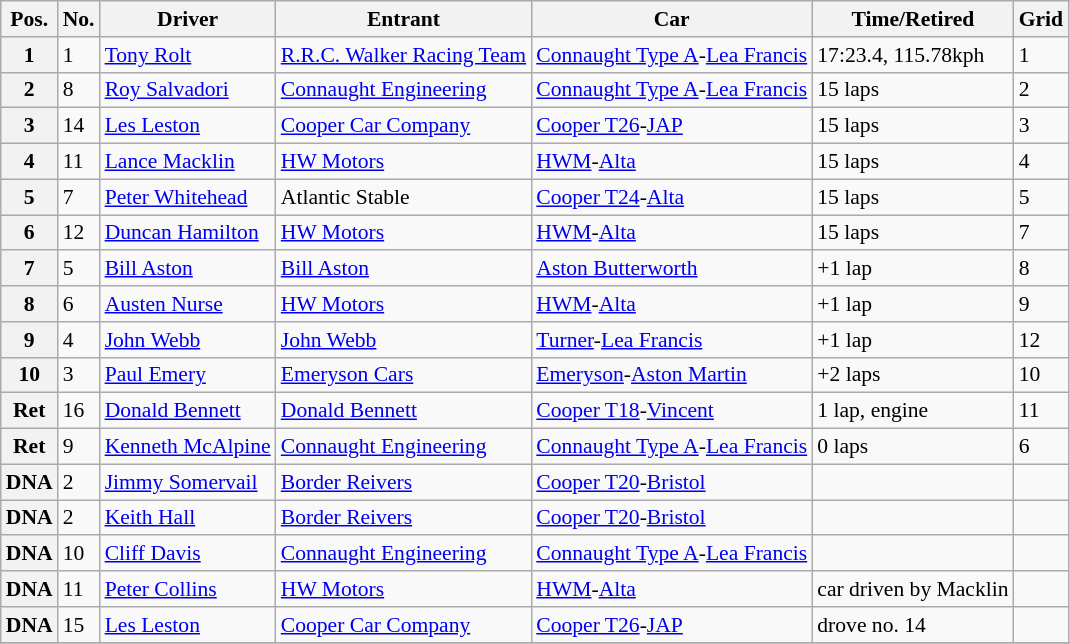<table class="wikitable" style="font-size: 90%;">
<tr>
<th>Pos.</th>
<th>No.</th>
<th>Driver</th>
<th>Entrant</th>
<th>Car</th>
<th>Time/Retired</th>
<th>Grid</th>
</tr>
<tr>
<th>1</th>
<td>1</td>
<td> <a href='#'>Tony Rolt</a></td>
<td><a href='#'>R.R.C. Walker Racing Team</a></td>
<td><a href='#'>Connaught Type A</a>-<a href='#'>Lea Francis</a></td>
<td>17:23.4, 115.78kph</td>
<td>1</td>
</tr>
<tr>
<th>2</th>
<td>8</td>
<td> <a href='#'>Roy Salvadori</a></td>
<td><a href='#'>Connaught Engineering</a></td>
<td><a href='#'>Connaught Type A</a>-<a href='#'>Lea Francis</a></td>
<td>15 laps</td>
<td>2</td>
</tr>
<tr>
<th>3</th>
<td>14</td>
<td> <a href='#'>Les Leston</a></td>
<td><a href='#'>Cooper Car Company</a></td>
<td><a href='#'>Cooper T26</a>-<a href='#'>JAP</a></td>
<td>15 laps</td>
<td>3</td>
</tr>
<tr>
<th>4</th>
<td>11</td>
<td> <a href='#'>Lance Macklin</a></td>
<td><a href='#'>HW Motors</a></td>
<td><a href='#'>HWM</a>-<a href='#'>Alta</a></td>
<td>15 laps</td>
<td>4</td>
</tr>
<tr>
<th>5</th>
<td>7</td>
<td> <a href='#'>Peter Whitehead</a></td>
<td>Atlantic Stable</td>
<td><a href='#'>Cooper T24</a>-<a href='#'>Alta</a></td>
<td>15 laps</td>
<td>5</td>
</tr>
<tr>
<th>6</th>
<td>12</td>
<td> <a href='#'>Duncan Hamilton</a></td>
<td><a href='#'>HW Motors</a></td>
<td><a href='#'>HWM</a>-<a href='#'>Alta</a></td>
<td>15 laps</td>
<td>7</td>
</tr>
<tr>
<th>7</th>
<td>5</td>
<td> <a href='#'>Bill Aston</a></td>
<td><a href='#'>Bill Aston</a></td>
<td><a href='#'>Aston Butterworth</a></td>
<td>+1 lap</td>
<td>8</td>
</tr>
<tr>
<th>8</th>
<td>6</td>
<td> <a href='#'>Austen Nurse</a></td>
<td><a href='#'>HW Motors</a></td>
<td><a href='#'>HWM</a>-<a href='#'>Alta</a></td>
<td>+1 lap</td>
<td>9</td>
</tr>
<tr>
<th>9</th>
<td>4</td>
<td> <a href='#'>John Webb</a></td>
<td><a href='#'>John Webb</a></td>
<td><a href='#'>Turner</a>-<a href='#'>Lea Francis</a></td>
<td>+1 lap</td>
<td>12</td>
</tr>
<tr>
<th>10</th>
<td>3</td>
<td> <a href='#'>Paul Emery</a></td>
<td><a href='#'>Emeryson Cars</a></td>
<td><a href='#'>Emeryson</a>-<a href='#'>Aston Martin</a></td>
<td>+2 laps</td>
<td>10</td>
</tr>
<tr>
<th>Ret</th>
<td>16</td>
<td> <a href='#'>Donald Bennett</a></td>
<td><a href='#'>Donald Bennett</a></td>
<td><a href='#'>Cooper T18</a>-<a href='#'>Vincent</a></td>
<td>1 lap, engine</td>
<td>11</td>
</tr>
<tr>
<th>Ret</th>
<td>9</td>
<td> <a href='#'>Kenneth McAlpine</a></td>
<td><a href='#'>Connaught Engineering</a></td>
<td><a href='#'>Connaught Type A</a>-<a href='#'>Lea Francis</a></td>
<td>0 laps</td>
<td>6</td>
</tr>
<tr>
<th>DNA</th>
<td>2</td>
<td> <a href='#'>Jimmy Somervail</a></td>
<td><a href='#'>Border Reivers</a></td>
<td><a href='#'>Cooper T20</a>-<a href='#'>Bristol</a></td>
<td></td>
<td></td>
</tr>
<tr>
<th>DNA</th>
<td>2</td>
<td> <a href='#'>Keith Hall</a></td>
<td><a href='#'>Border Reivers</a></td>
<td><a href='#'>Cooper T20</a>-<a href='#'>Bristol</a></td>
<td></td>
<td></td>
</tr>
<tr>
<th>DNA</th>
<td>10</td>
<td> <a href='#'>Cliff Davis</a></td>
<td><a href='#'>Connaught Engineering</a></td>
<td><a href='#'>Connaught Type A</a>-<a href='#'>Lea Francis</a></td>
<td></td>
<td></td>
</tr>
<tr>
<th>DNA</th>
<td>11</td>
<td> <a href='#'>Peter Collins</a></td>
<td><a href='#'>HW Motors</a></td>
<td><a href='#'>HWM</a>-<a href='#'>Alta</a></td>
<td>car driven by Macklin</td>
<td></td>
</tr>
<tr>
<th>DNA</th>
<td>15</td>
<td> <a href='#'>Les Leston</a></td>
<td><a href='#'>Cooper Car Company</a></td>
<td><a href='#'>Cooper T26</a>-<a href='#'>JAP</a></td>
<td>drove no. 14</td>
<td></td>
</tr>
<tr>
</tr>
</table>
